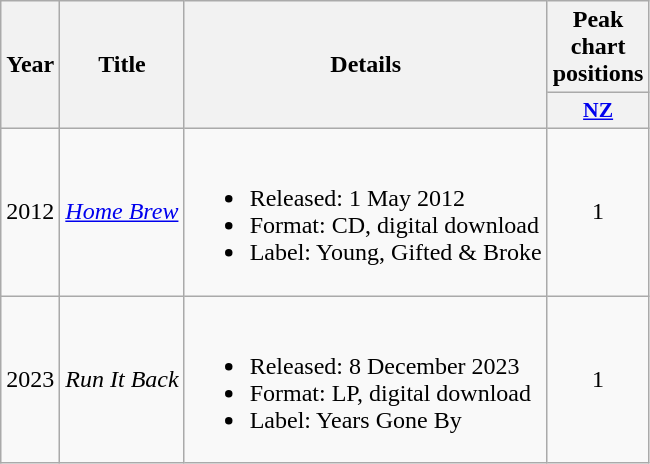<table class="wikitable plainrowheaders">
<tr>
<th rowspan="2">Year</th>
<th rowspan="2">Title</th>
<th rowspan="2">Details</th>
<th scope="col">Peak chart positions</th>
</tr>
<tr>
<th scope="col" style="width:3em;font-size:90%"><a href='#'>NZ</a><br></th>
</tr>
<tr>
<td>2012</td>
<td><em><a href='#'>Home Brew</a></em></td>
<td><br><ul><li>Released: 1 May 2012</li><li>Format: CD, digital download</li><li>Label: Young, Gifted & Broke</li></ul></td>
<td align=center>1</td>
</tr>
<tr>
<td>2023</td>
<td><em>Run It Back</em></td>
<td><br><ul><li>Released: 8 December 2023</li><li>Format: LP, digital download</li><li>Label: Years Gone By</li></ul></td>
<td align=center>1<br></td>
</tr>
</table>
